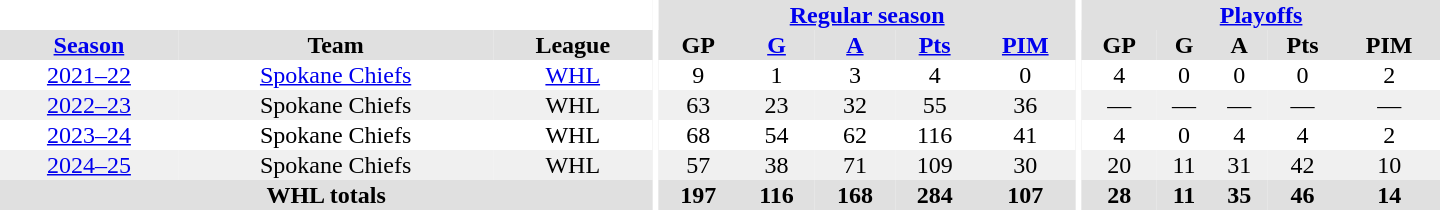<table border="0" cellpadding="1" cellspacing="0" style="text-align:center; width:60em;">
<tr bgcolor="#e0e0e0">
<th colspan="3" bgcolor="#ffffff"></th>
<th rowspan="94" bgcolor="#ffffff"></th>
<th colspan="5"><a href='#'>Regular season</a></th>
<th rowspan="94" bgcolor="#ffffff"></th>
<th colspan="5"><a href='#'>Playoffs</a></th>
</tr>
<tr bgcolor="#e0e0e0">
<th><a href='#'>Season</a></th>
<th>Team</th>
<th>League</th>
<th>GP</th>
<th><a href='#'>G</a></th>
<th><a href='#'>A</a></th>
<th><a href='#'>Pts</a></th>
<th><a href='#'>PIM</a></th>
<th>GP</th>
<th>G</th>
<th>A</th>
<th>Pts</th>
<th>PIM</th>
</tr>
<tr>
<td><a href='#'>2021–22</a></td>
<td><a href='#'>Spokane Chiefs</a></td>
<td><a href='#'>WHL</a></td>
<td>9</td>
<td>1</td>
<td>3</td>
<td>4</td>
<td>0</td>
<td>4</td>
<td>0</td>
<td>0</td>
<td>0</td>
<td>2</td>
</tr>
<tr bgcolor="f0f0f0">
<td><a href='#'>2022–23</a></td>
<td>Spokane Chiefs</td>
<td>WHL</td>
<td>63</td>
<td>23</td>
<td>32</td>
<td>55</td>
<td>36</td>
<td>—</td>
<td>—</td>
<td>—</td>
<td>—</td>
<td>—</td>
</tr>
<tr>
<td><a href='#'>2023–24</a></td>
<td>Spokane Chiefs</td>
<td>WHL</td>
<td>68</td>
<td>54</td>
<td>62</td>
<td>116</td>
<td>41</td>
<td>4</td>
<td>0</td>
<td>4</td>
<td>4</td>
<td>2</td>
</tr>
<tr bgcolor="f0f0f0">
<td><a href='#'>2024–25</a></td>
<td>Spokane Chiefs</td>
<td>WHL</td>
<td>57</td>
<td>38</td>
<td>71</td>
<td>109</td>
<td>30</td>
<td>20</td>
<td>11</td>
<td>31</td>
<td>42</td>
<td>10</td>
</tr>
<tr bgcolor="#e0e0e0">
<th colspan="3">WHL totals</th>
<th>197</th>
<th>116</th>
<th>168</th>
<th>284</th>
<th>107</th>
<th>28</th>
<th>11</th>
<th>35</th>
<th>46</th>
<th>14</th>
</tr>
</table>
